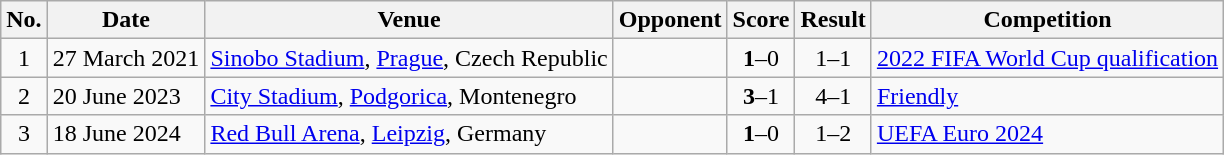<table class="wikitable plainrowheaders">
<tr>
<th>No.</th>
<th>Date</th>
<th>Venue</th>
<th>Opponent</th>
<th>Score</th>
<th>Result</th>
<th>Competition</th>
</tr>
<tr>
<td align="center">1</td>
<td>27 March 2021</td>
<td><a href='#'>Sinobo Stadium</a>, <a href='#'>Prague</a>, Czech Republic</td>
<td></td>
<td align="center"><strong>1</strong>–0</td>
<td align="center">1–1</td>
<td><a href='#'>2022 FIFA World Cup qualification</a></td>
</tr>
<tr>
<td align="center">2</td>
<td>20 June 2023</td>
<td><a href='#'>City Stadium</a>, <a href='#'>Podgorica</a>, Montenegro</td>
<td></td>
<td align=center><strong>3</strong>–1</td>
<td align=center>4–1</td>
<td><a href='#'>Friendly</a></td>
</tr>
<tr>
<td align="center">3</td>
<td>18 June 2024</td>
<td><a href='#'>Red Bull Arena</a>, <a href='#'>Leipzig</a>, Germany</td>
<td></td>
<td align=center><strong>1</strong>–0</td>
<td align=center>1–2</td>
<td><a href='#'>UEFA Euro 2024</a></td>
</tr>
</table>
